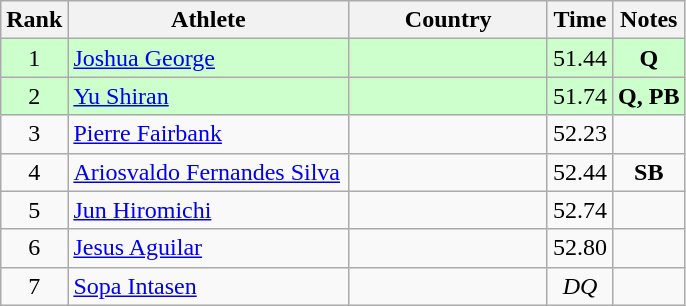<table class="wikitable sortable" style="text-align:center">
<tr>
<th>Rank</th>
<th style="width:180px">Athlete</th>
<th style="width:125px">Country</th>
<th>Time</th>
<th>Notes</th>
</tr>
<tr style="background:#cfc;">
<td>1</td>
<td style="text-align:left;"><a href='#'>Joshua George</a></td>
<td style="text-align:left;"></td>
<td>51.44</td>
<td><strong>Q</strong></td>
</tr>
<tr style="background:#cfc;">
<td>2</td>
<td style="text-align:left;"><a href='#'>Yu Shiran</a></td>
<td style="text-align:left;"></td>
<td>51.74</td>
<td><strong>Q, PB</strong></td>
</tr>
<tr>
<td>3</td>
<td style="text-align:left;"><a href='#'>Pierre Fairbank</a></td>
<td style="text-align:left;"></td>
<td>52.23</td>
<td></td>
</tr>
<tr>
<td>4</td>
<td style="text-align:left;"><a href='#'>Ariosvaldo Fernandes Silva</a></td>
<td style="text-align:left;"></td>
<td>52.44</td>
<td><strong>SB</strong></td>
</tr>
<tr>
<td>5</td>
<td style="text-align:left;"><a href='#'>Jun Hiromichi</a></td>
<td style="text-align:left;"></td>
<td>52.74</td>
<td></td>
</tr>
<tr>
<td>6</td>
<td style="text-align:left;"><a href='#'>Jesus Aguilar</a></td>
<td style="text-align:left;"></td>
<td>52.80</td>
<td></td>
</tr>
<tr>
<td>7</td>
<td style="text-align:left;"><a href='#'>Sopa Intasen</a></td>
<td style="text-align:left;"></td>
<td><em>DQ</em></td>
<td></td>
</tr>
</table>
